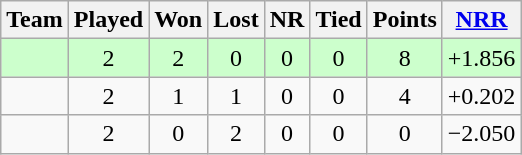<table class="wikitable" style="text-align:center">
<tr>
<th>Team</th>
<th>Played</th>
<th>Won</th>
<th>Lost</th>
<th>NR</th>
<th>Tied</th>
<th>Points</th>
<th><a href='#'>NRR</a></th>
</tr>
<tr style="background:#ccffcc">
<td></td>
<td>2</td>
<td>2</td>
<td>0</td>
<td>0</td>
<td>0</td>
<td>8</td>
<td>+1.856</td>
</tr>
<tr>
<td></td>
<td>2</td>
<td>1</td>
<td>1</td>
<td>0</td>
<td>0</td>
<td>4</td>
<td>+0.202</td>
</tr>
<tr>
<td></td>
<td>2</td>
<td>0</td>
<td>2</td>
<td>0</td>
<td>0</td>
<td>0</td>
<td>−2.050</td>
</tr>
</table>
